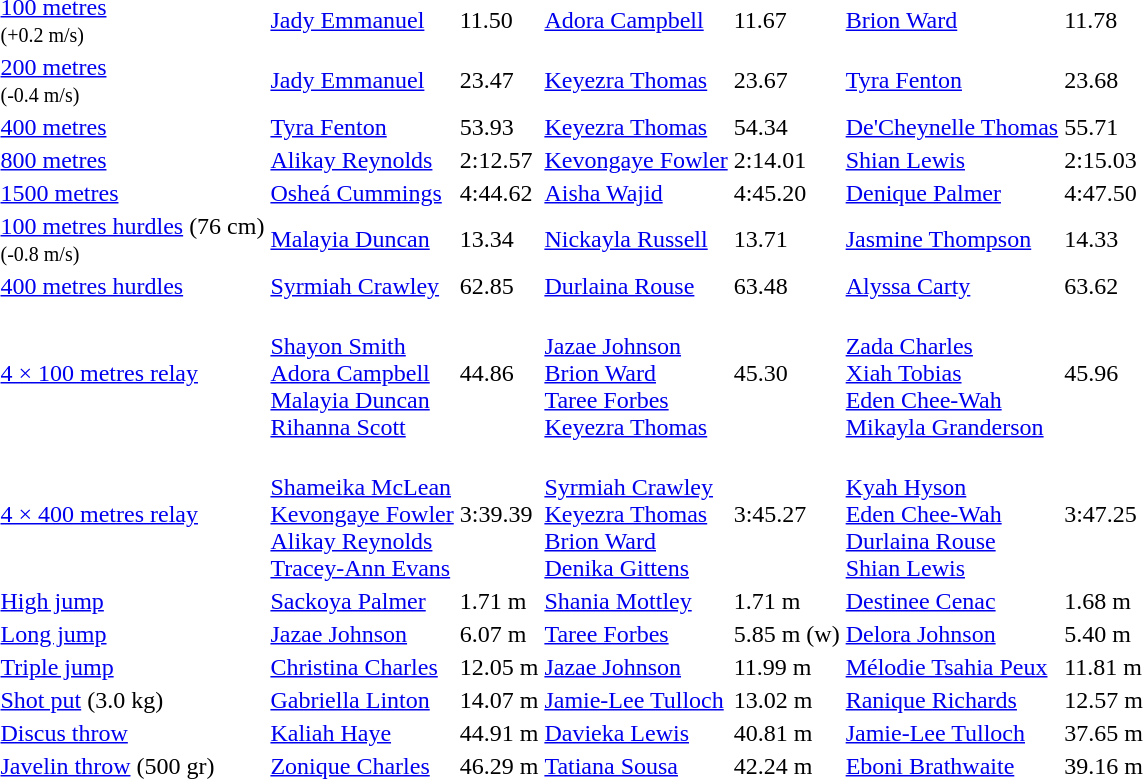<table>
<tr>
<td><a href='#'>100 metres</a> <br> <small>(+0.2 m/s)</small></td>
<td align=left><a href='#'>Jady Emmanuel</a> <br> </td>
<td>11.50</td>
<td align=left><a href='#'>Adora Campbell</a> <br> </td>
<td>11.67</td>
<td align=left><a href='#'>Brion Ward</a> <br> </td>
<td>11.78</td>
</tr>
<tr>
<td><a href='#'>200 metres</a> <br> <small>(-0.4 m/s)</small></td>
<td align=left><a href='#'>Jady Emmanuel</a> <br> </td>
<td>23.47</td>
<td align=left><a href='#'>Keyezra Thomas</a> <br> </td>
<td>23.67</td>
<td align=left><a href='#'>Tyra Fenton</a> <br> </td>
<td>23.68</td>
</tr>
<tr>
<td><a href='#'>400 metres</a></td>
<td align=left><a href='#'>Tyra Fenton</a> <br> </td>
<td>53.93</td>
<td align=left><a href='#'>Keyezra Thomas</a> <br> </td>
<td>54.34</td>
<td align=left><a href='#'>De'Cheynelle Thomas</a> <br> </td>
<td>55.71</td>
</tr>
<tr>
<td><a href='#'>800 metres</a></td>
<td align=left><a href='#'>Alikay Reynolds</a> <br> </td>
<td>2:12.57</td>
<td align=left><a href='#'>Kevongaye Fowler</a> <br> </td>
<td>2:14.01</td>
<td align=left><a href='#'>Shian Lewis</a> <br> </td>
<td>2:15.03</td>
</tr>
<tr>
<td><a href='#'>1500 metres</a></td>
<td align=left><a href='#'>Osheá Cummings</a> <br> </td>
<td>4:44.62</td>
<td align=left><a href='#'>Aisha Wajid</a> <br> </td>
<td>4:45.20</td>
<td align=left><a href='#'>Denique Palmer</a> <br> </td>
<td>4:47.50</td>
</tr>
<tr>
<td><a href='#'>100 metres hurdles</a> (76 cm) <br> <small>(-0.8 m/s)</small></td>
<td align=left><a href='#'>Malayia Duncan</a> <br> </td>
<td>13.34</td>
<td align=left><a href='#'>Nickayla Russell</a> <br> </td>
<td>13.71</td>
<td align=left><a href='#'>Jasmine Thompson</a> <br> </td>
<td>14.33</td>
</tr>
<tr>
<td><a href='#'>400 metres hurdles</a></td>
<td align=left><a href='#'>Syrmiah Crawley</a> <br> </td>
<td>62.85</td>
<td align=left><a href='#'>Durlaina Rouse</a> <br> </td>
<td>63.48</td>
<td align=left><a href='#'>Alyssa Carty</a> <br> </td>
<td>63.62</td>
</tr>
<tr>
<td><a href='#'>4 × 100 metres relay</a></td>
<td align=left> <br> <a href='#'>Shayon Smith</a><br><a href='#'>Adora Campbell</a><br><a href='#'>Malayia Duncan</a><br><a href='#'>Rihanna Scott</a></td>
<td>44.86 </td>
<td align=left> <br> <a href='#'>Jazae Johnson</a><br><a href='#'>Brion Ward</a><br><a href='#'>Taree Forbes</a><br><a href='#'>Keyezra Thomas</a></td>
<td>45.30</td>
<td align=left> <br> <a href='#'>Zada Charles</a><br><a href='#'>Xiah Tobias</a><br><a href='#'>Eden Chee-Wah</a><br><a href='#'>Mikayla Granderson</a></td>
<td>45.96</td>
</tr>
<tr>
<td><a href='#'>4 × 400 metres relay</a></td>
<td align=left> <br> <a href='#'>Shameika McLean</a><br><a href='#'>Kevongaye Fowler</a><br><a href='#'>Alikay Reynolds</a><br><a href='#'>Tracey-Ann Evans</a></td>
<td>3:39.39</td>
<td align=left> <br> <a href='#'>Syrmiah Crawley</a><br><a href='#'>Keyezra Thomas</a><br><a href='#'>Brion Ward</a><br><a href='#'>Denika Gittens</a></td>
<td>3:45.27</td>
<td align=left> <br> <a href='#'>Kyah Hyson</a><br><a href='#'>Eden Chee-Wah</a><br><a href='#'>Durlaina Rouse</a><br><a href='#'>Shian Lewis</a></td>
<td>3:47.25</td>
</tr>
<tr>
<td><a href='#'>High jump</a></td>
<td align=left><a href='#'>Sackoya Palmer</a> <br> </td>
<td>1.71 m</td>
<td align=left><a href='#'>Shania Mottley</a> <br> </td>
<td>1.71 m</td>
<td align=left><a href='#'>Destinee Cenac</a> <br> </td>
<td>1.68 m</td>
</tr>
<tr>
<td><a href='#'>Long jump</a></td>
<td align=left><a href='#'>Jazae Johnson</a> <br> </td>
<td>6.07 m</td>
<td align=left><a href='#'>Taree Forbes</a> <br> </td>
<td>5.85 m (w)</td>
<td align=left><a href='#'>Delora Johnson</a> <br> </td>
<td>5.40 m</td>
</tr>
<tr>
<td><a href='#'>Triple jump</a></td>
<td align=left><a href='#'>Christina Charles</a> <br> </td>
<td>12.05 m</td>
<td align=left><a href='#'>Jazae Johnson</a> <br> </td>
<td>11.99 m</td>
<td align=left><a href='#'>Mélodie Tsahia Peux</a> <br> </td>
<td>11.81 m</td>
</tr>
<tr>
<td><a href='#'>Shot put</a> (3.0 kg)</td>
<td align=left><a href='#'>Gabriella Linton</a> <br> </td>
<td>14.07 m</td>
<td align=left><a href='#'>Jamie-Lee Tulloch</a> <br> </td>
<td>13.02 m</td>
<td align=left><a href='#'>Ranique Richards</a> <br> </td>
<td>12.57 m</td>
</tr>
<tr>
<td><a href='#'>Discus throw</a></td>
<td align=left><a href='#'>Kaliah Haye</a> <br> </td>
<td>44.91 m</td>
<td align=left><a href='#'>Davieka Lewis</a> <br> </td>
<td>40.81 m</td>
<td align=left><a href='#'>Jamie-Lee Tulloch</a> <br> </td>
<td>37.65 m</td>
</tr>
<tr>
<td><a href='#'>Javelin throw</a> (500 gr)</td>
<td align=left><a href='#'>Zonique Charles</a> <br> </td>
<td>46.29 m</td>
<td align=left><a href='#'>Tatiana Sousa</a> <br> </td>
<td>42.24 m</td>
<td align=left><a href='#'>Eboni Brathwaite</a> <br> </td>
<td>39.16 m</td>
</tr>
</table>
